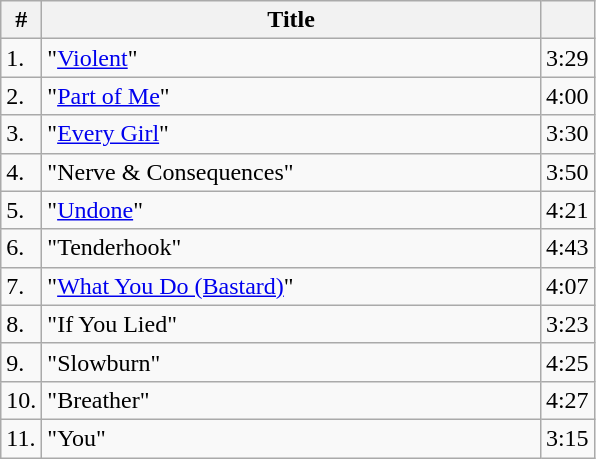<table class="wikitable">
<tr>
<th>#</th>
<th width="325">Title</th>
<th></th>
</tr>
<tr>
<td>1.</td>
<td>"<a href='#'>Violent</a>"</td>
<td>3:29</td>
</tr>
<tr>
<td>2.</td>
<td>"<a href='#'>Part of Me</a>"</td>
<td>4:00</td>
</tr>
<tr>
<td>3.</td>
<td>"<a href='#'>Every Girl</a>"</td>
<td>3:30</td>
</tr>
<tr>
<td>4.</td>
<td>"Nerve & Consequences"</td>
<td>3:50</td>
</tr>
<tr>
<td>5.</td>
<td>"<a href='#'>Undone</a>"</td>
<td>4:21</td>
</tr>
<tr>
<td>6.</td>
<td>"Tenderhook"</td>
<td>4:43</td>
</tr>
<tr>
<td>7.</td>
<td>"<a href='#'>What You Do (Bastard)</a>"</td>
<td>4:07</td>
</tr>
<tr>
<td>8.</td>
<td>"If You Lied"</td>
<td>3:23</td>
</tr>
<tr>
<td>9.</td>
<td>"Slowburn"</td>
<td>4:25</td>
</tr>
<tr>
<td>10.</td>
<td>"Breather"</td>
<td>4:27</td>
</tr>
<tr>
<td>11.</td>
<td>"You"</td>
<td>3:15</td>
</tr>
</table>
